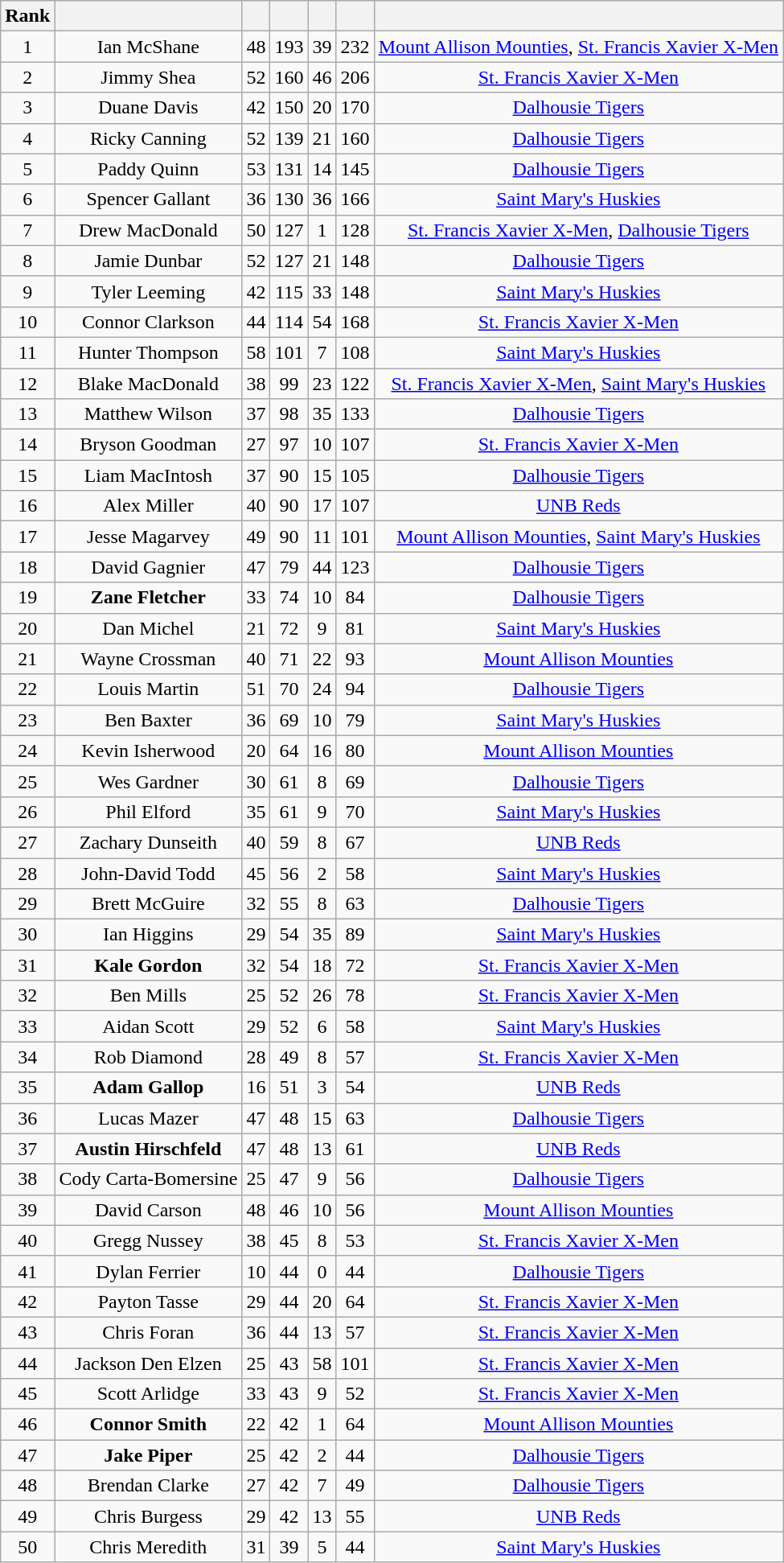<table class="wikitable sortable" style="text-align:center">
<tr>
<th scope="col">Rank</th>
<th class="unsortable"></th>
<th scope="col"></th>
<th scope="col"></th>
<th scope="col"></th>
<th scope="col"></th>
<th class="unsortable"></th>
</tr>
<tr>
<td>1</td>
<td>Ian McShane</td>
<td>48</td>
<td>193</td>
<td>39</td>
<td>232</td>
<td><a href='#'>Mount Allison Mounties</a>, <a href='#'>St. Francis Xavier X-Men</a></td>
</tr>
<tr>
<td>2</td>
<td>Jimmy Shea</td>
<td>52</td>
<td>160</td>
<td>46</td>
<td>206</td>
<td><a href='#'>St. Francis Xavier X-Men</a></td>
</tr>
<tr>
<td>3</td>
<td>Duane Davis</td>
<td>42</td>
<td>150</td>
<td>20</td>
<td>170</td>
<td><a href='#'>Dalhousie Tigers</a></td>
</tr>
<tr>
<td>4</td>
<td>Ricky Canning</td>
<td>52</td>
<td>139</td>
<td>21</td>
<td>160</td>
<td><a href='#'>Dalhousie Tigers</a></td>
</tr>
<tr>
<td>5</td>
<td>Paddy Quinn</td>
<td>53</td>
<td>131</td>
<td>14</td>
<td>145</td>
<td><a href='#'>Dalhousie Tigers</a></td>
</tr>
<tr>
<td>6</td>
<td>Spencer Gallant</td>
<td>36</td>
<td>130</td>
<td>36</td>
<td>166</td>
<td><a href='#'>Saint Mary's Huskies</a></td>
</tr>
<tr>
<td>7</td>
<td>Drew MacDonald</td>
<td>50</td>
<td>127</td>
<td>1</td>
<td>128</td>
<td><a href='#'>St. Francis Xavier X-Men</a>, <a href='#'>Dalhousie Tigers</a></td>
</tr>
<tr>
<td>8</td>
<td>Jamie Dunbar</td>
<td>52</td>
<td>127</td>
<td>21</td>
<td>148</td>
<td><a href='#'>Dalhousie Tigers</a></td>
</tr>
<tr>
<td>9</td>
<td>Tyler Leeming</td>
<td>42</td>
<td>115</td>
<td>33</td>
<td>148</td>
<td><a href='#'>Saint Mary's Huskies</a></td>
</tr>
<tr>
<td>10</td>
<td>Connor Clarkson</td>
<td>44</td>
<td>114</td>
<td>54</td>
<td>168</td>
<td><a href='#'>St. Francis Xavier X-Men</a></td>
</tr>
<tr>
<td>11</td>
<td>Hunter Thompson</td>
<td>58</td>
<td>101</td>
<td>7</td>
<td>108</td>
<td><a href='#'>Saint Mary's Huskies</a></td>
</tr>
<tr>
<td>12</td>
<td>Blake MacDonald</td>
<td>38</td>
<td>99</td>
<td>23</td>
<td>122</td>
<td><a href='#'>St. Francis Xavier X-Men</a>, <a href='#'>Saint Mary's Huskies</a></td>
</tr>
<tr>
<td>13</td>
<td>Matthew Wilson</td>
<td>37</td>
<td>98</td>
<td>35</td>
<td>133</td>
<td><a href='#'>Dalhousie Tigers</a></td>
</tr>
<tr>
<td>14</td>
<td>Bryson Goodman</td>
<td>27</td>
<td>97</td>
<td>10</td>
<td>107</td>
<td><a href='#'>St. Francis Xavier X-Men</a></td>
</tr>
<tr>
<td>15</td>
<td>Liam MacIntosh</td>
<td>37</td>
<td>90</td>
<td>15</td>
<td>105</td>
<td><a href='#'>Dalhousie Tigers</a></td>
</tr>
<tr>
<td>16</td>
<td>Alex Miller</td>
<td>40</td>
<td>90</td>
<td>17</td>
<td>107</td>
<td><a href='#'>UNB Reds</a></td>
</tr>
<tr>
<td>17</td>
<td>Jesse Magarvey</td>
<td>49</td>
<td>90</td>
<td>11</td>
<td>101</td>
<td><a href='#'>Mount Allison Mounties</a>, <a href='#'>Saint Mary's Huskies</a></td>
</tr>
<tr>
<td>18</td>
<td>David Gagnier</td>
<td>47</td>
<td>79</td>
<td>44</td>
<td>123</td>
<td><a href='#'>Dalhousie Tigers</a></td>
</tr>
<tr>
<td>19</td>
<td><strong>Zane Fletcher</strong></td>
<td>33</td>
<td>74</td>
<td>10</td>
<td>84</td>
<td><a href='#'>Dalhousie Tigers</a></td>
</tr>
<tr>
<td>20</td>
<td>Dan Michel</td>
<td>21</td>
<td>72</td>
<td>9</td>
<td>81</td>
<td><a href='#'>Saint Mary's Huskies</a></td>
</tr>
<tr>
<td>21</td>
<td>Wayne Crossman</td>
<td>40</td>
<td>71</td>
<td>22</td>
<td>93</td>
<td><a href='#'>Mount Allison Mounties</a></td>
</tr>
<tr>
<td>22</td>
<td>Louis Martin</td>
<td>51</td>
<td>70</td>
<td>24</td>
<td>94</td>
<td><a href='#'>Dalhousie Tigers</a></td>
</tr>
<tr>
<td>23</td>
<td>Ben Baxter</td>
<td>36</td>
<td>69</td>
<td>10</td>
<td>79</td>
<td><a href='#'>Saint Mary's Huskies</a></td>
</tr>
<tr>
<td>24</td>
<td>Kevin Isherwood</td>
<td>20</td>
<td>64</td>
<td>16</td>
<td>80</td>
<td><a href='#'>Mount Allison Mounties</a></td>
</tr>
<tr>
<td>25</td>
<td>Wes Gardner</td>
<td>30</td>
<td>61</td>
<td>8</td>
<td>69</td>
<td><a href='#'>Dalhousie Tigers</a></td>
</tr>
<tr>
<td>26</td>
<td>Phil Elford</td>
<td>35</td>
<td>61</td>
<td>9</td>
<td>70</td>
<td><a href='#'>Saint Mary's Huskies</a></td>
</tr>
<tr>
<td>27</td>
<td>Zachary Dunseith</td>
<td>40</td>
<td>59</td>
<td>8</td>
<td>67</td>
<td><a href='#'>UNB Reds</a></td>
</tr>
<tr>
<td>28</td>
<td>John-David Todd</td>
<td>45</td>
<td>56</td>
<td>2</td>
<td>58</td>
<td><a href='#'>Saint Mary's Huskies</a></td>
</tr>
<tr>
<td>29</td>
<td>Brett McGuire</td>
<td>32</td>
<td>55</td>
<td>8</td>
<td>63</td>
<td><a href='#'>Dalhousie Tigers</a></td>
</tr>
<tr>
<td>30</td>
<td>Ian Higgins</td>
<td>29</td>
<td>54</td>
<td>35</td>
<td>89</td>
<td><a href='#'>Saint Mary's Huskies</a></td>
</tr>
<tr>
<td>31</td>
<td><strong>Kale Gordon</strong></td>
<td>32</td>
<td>54</td>
<td>18</td>
<td>72</td>
<td><a href='#'>St. Francis Xavier X-Men</a></td>
</tr>
<tr>
<td>32</td>
<td>Ben Mills</td>
<td>25</td>
<td>52</td>
<td>26</td>
<td>78</td>
<td><a href='#'>St. Francis Xavier X-Men</a></td>
</tr>
<tr>
<td>33</td>
<td>Aidan Scott</td>
<td>29</td>
<td>52</td>
<td>6</td>
<td>58</td>
<td><a href='#'>Saint Mary's Huskies</a></td>
</tr>
<tr>
<td>34</td>
<td>Rob Diamond</td>
<td>28</td>
<td>49</td>
<td>8</td>
<td>57</td>
<td><a href='#'>St. Francis Xavier X-Men</a></td>
</tr>
<tr>
<td>35</td>
<td><strong>Adam Gallop</strong></td>
<td>16</td>
<td>51</td>
<td>3</td>
<td>54</td>
<td><a href='#'>UNB Reds</a></td>
</tr>
<tr>
<td>36</td>
<td>Lucas Mazer</td>
<td>47</td>
<td>48</td>
<td>15</td>
<td>63</td>
<td><a href='#'>Dalhousie Tigers</a></td>
</tr>
<tr>
<td>37</td>
<td><strong>Austin Hirschfeld</strong></td>
<td>47</td>
<td>48</td>
<td>13</td>
<td>61</td>
<td><a href='#'>UNB Reds</a></td>
</tr>
<tr>
<td>38</td>
<td>Cody Carta-Bomersine</td>
<td>25</td>
<td>47</td>
<td>9</td>
<td>56</td>
<td><a href='#'>Dalhousie Tigers</a></td>
</tr>
<tr>
<td>39</td>
<td>David Carson</td>
<td>48</td>
<td>46</td>
<td>10</td>
<td>56</td>
<td><a href='#'>Mount Allison Mounties</a></td>
</tr>
<tr>
<td>40</td>
<td>Gregg Nussey</td>
<td>38</td>
<td>45</td>
<td>8</td>
<td>53</td>
<td><a href='#'>St. Francis Xavier X-Men</a></td>
</tr>
<tr>
<td>41</td>
<td>Dylan Ferrier</td>
<td>10</td>
<td>44</td>
<td>0</td>
<td>44</td>
<td><a href='#'>Dalhousie Tigers</a></td>
</tr>
<tr>
<td>42</td>
<td>Payton Tasse</td>
<td>29</td>
<td>44</td>
<td>20</td>
<td>64</td>
<td><a href='#'>St. Francis Xavier X-Men</a></td>
</tr>
<tr>
<td>43</td>
<td>Chris Foran</td>
<td>36</td>
<td>44</td>
<td>13</td>
<td>57</td>
<td><a href='#'>St. Francis Xavier X-Men</a></td>
</tr>
<tr>
<td>44</td>
<td>Jackson Den Elzen</td>
<td>25</td>
<td>43</td>
<td>58</td>
<td>101</td>
<td><a href='#'>St. Francis Xavier X-Men</a></td>
</tr>
<tr>
<td>45</td>
<td>Scott Arlidge</td>
<td>33</td>
<td>43</td>
<td>9</td>
<td>52</td>
<td><a href='#'>St. Francis Xavier X-Men</a></td>
</tr>
<tr>
<td>46</td>
<td><strong>Connor Smith</strong></td>
<td>22</td>
<td>42</td>
<td>1</td>
<td>64</td>
<td><a href='#'>Mount Allison Mounties</a></td>
</tr>
<tr>
<td>47</td>
<td><strong>Jake Piper</strong></td>
<td>25</td>
<td>42</td>
<td>2</td>
<td>44</td>
<td><a href='#'>Dalhousie Tigers</a></td>
</tr>
<tr>
<td>48</td>
<td>Brendan Clarke</td>
<td>27</td>
<td>42</td>
<td>7</td>
<td>49</td>
<td><a href='#'>Dalhousie Tigers</a></td>
</tr>
<tr>
<td>49</td>
<td>Chris Burgess</td>
<td>29</td>
<td>42</td>
<td>13</td>
<td>55</td>
<td><a href='#'>UNB Reds</a></td>
</tr>
<tr>
<td>50</td>
<td>Chris Meredith</td>
<td>31</td>
<td>39</td>
<td>5</td>
<td>44</td>
<td><a href='#'>Saint Mary's Huskies</a></td>
</tr>
</table>
